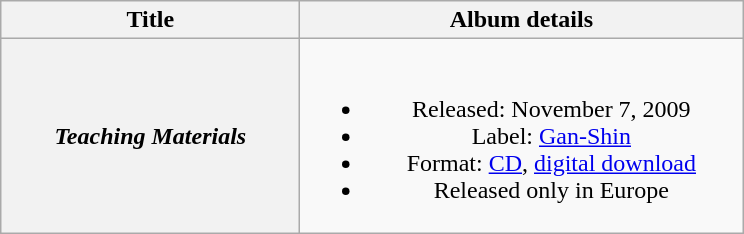<table class="wikitable plainrowheaders" style="text-align:center;" border="1">
<tr>
<th scope="col" style="width:12em;">Title</th>
<th scope="col" style="width:18em;">Album details</th>
</tr>
<tr>
<th scope="row"><em>Teaching Materials</em></th>
<td><br><ul><li>Released: November 7, 2009</li><li>Label: <a href='#'>Gan-Shin</a></li><li>Format: <a href='#'>CD</a>, <a href='#'>digital download</a></li><li>Released only in Europe</li></ul></td>
</tr>
</table>
